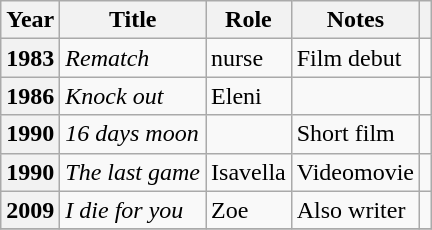<table class="wikitable plainrowheaders sortable" style="margin-right: 0;">
<tr>
<th scope="col">Year</th>
<th scope="col">Title</th>
<th scope="col">Role</th>
<th scope="col" class="unsortable">Notes</th>
<th scope="col" class="unsortable"></th>
</tr>
<tr>
<th scope="row">1983</th>
<td><em>Rematch</em></td>
<td>nurse</td>
<td>Film debut</td>
<td></td>
</tr>
<tr>
<th scope="row">1986</th>
<td><em>Knock out</em></td>
<td>Eleni</td>
<td></td>
<td></td>
</tr>
<tr>
<th scope="row">1990</th>
<td><em>16 days moon</em></td>
<td></td>
<td>Short film</td>
<td></td>
</tr>
<tr>
<th scope="row">1990</th>
<td><em>The last game</em></td>
<td>Isavella</td>
<td>Videomovie</td>
<td></td>
</tr>
<tr>
<th scope="row">2009</th>
<td><em>I die for you</em></td>
<td>Zoe</td>
<td>Also writer</td>
<td></td>
</tr>
<tr>
</tr>
</table>
